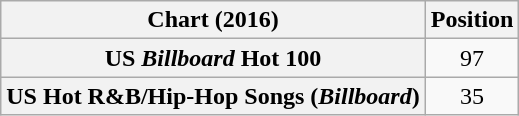<table class="wikitable plainrowheaders sortable" style="text-align:center;">
<tr>
<th>Chart (2016)</th>
<th>Position</th>
</tr>
<tr>
<th scope="row">US <em>Billboard</em> Hot 100</th>
<td>97</td>
</tr>
<tr>
<th scope="row">US Hot R&B/Hip-Hop Songs (<em>Billboard</em>)</th>
<td>35</td>
</tr>
</table>
